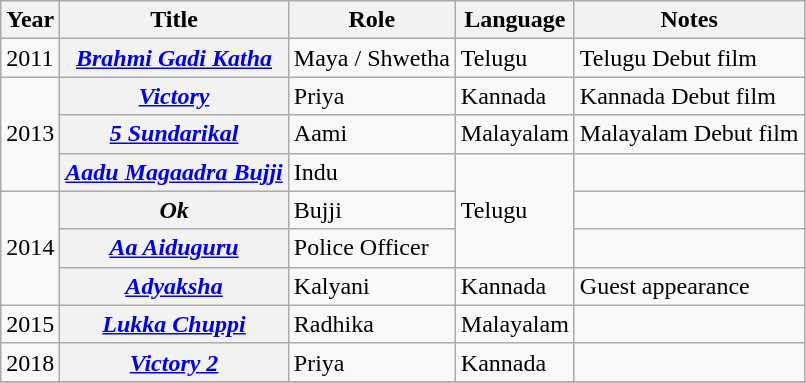<table class="wikitable sortable">
<tr>
<th>Year</th>
<th>Title</th>
<th>Role</th>
<th>Language</th>
<th>Notes</th>
</tr>
<tr>
<td>2011</td>
<th scope="row"><em><a href='#'>Brahmi Gadi Katha</a></em></th>
<td>Maya / Shwetha</td>
<td>Telugu</td>
<td>Telugu Debut film</td>
</tr>
<tr>
<td rowspan="3">2013</td>
<th scope="row"><em><a href='#'>Victory</a></em></th>
<td>Priya</td>
<td>Kannada</td>
<td>Kannada Debut film</td>
</tr>
<tr>
<th scope="row"><em><a href='#'>5 Sundarikal</a></em></th>
<td>Aami</td>
<td>Malayalam</td>
<td>Malayalam Debut film</td>
</tr>
<tr>
<th scope="row"><em><a href='#'>Aadu Magaadra Bujji</a></em></th>
<td>Indu</td>
<td rowspan="3">Telugu</td>
<td></td>
</tr>
<tr>
<td rowspan="3">2014</td>
<th scope="row"><em>Ok</em></th>
<td>Bujji</td>
<td></td>
</tr>
<tr>
<th scope="row"><em><a href='#'>Aa Aiduguru</a></em></th>
<td>Police Officer</td>
<td></td>
</tr>
<tr>
<th scope="row"><em><a href='#'>Adyaksha</a></em></th>
<td>Kalyani</td>
<td>Kannada</td>
<td>Guest appearance</td>
</tr>
<tr>
<td>2015</td>
<th scope="row"><em><a href='#'>Lukka Chuppi</a></em></th>
<td>Radhika</td>
<td>Malayalam</td>
<td></td>
</tr>
<tr>
<td>2018</td>
<th scope="row"><em><a href='#'>Victory 2</a></em></th>
<td>Priya</td>
<td>Kannada</td>
<td></td>
</tr>
<tr>
</tr>
</table>
